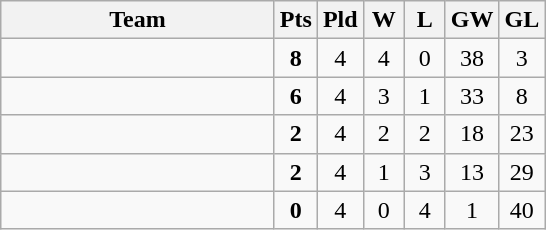<table class=wikitable style="text-align:center">
<tr>
<th width=175>Team</th>
<th width=20>Pts</th>
<th width=20>Pld</th>
<th width=20>W</th>
<th width=20>L</th>
<th width=20>GW</th>
<th width=20>GL</th>
</tr>
<tr>
<td style="text-align:left"></td>
<td><strong>8</strong></td>
<td>4</td>
<td>4</td>
<td>0</td>
<td>38</td>
<td>3</td>
</tr>
<tr>
<td style="text-align:left"></td>
<td><strong>6</strong></td>
<td>4</td>
<td>3</td>
<td>1</td>
<td>33</td>
<td>8</td>
</tr>
<tr>
<td style="text-align:left"></td>
<td><strong>2</strong></td>
<td>4</td>
<td>2</td>
<td>2</td>
<td>18</td>
<td>23</td>
</tr>
<tr>
<td style="text-align:left"></td>
<td><strong>2</strong></td>
<td>4</td>
<td>1</td>
<td>3</td>
<td>13</td>
<td>29</td>
</tr>
<tr>
<td style="text-align:left"></td>
<td><strong>0</strong></td>
<td>4</td>
<td>0</td>
<td>4</td>
<td>1</td>
<td>40</td>
</tr>
</table>
